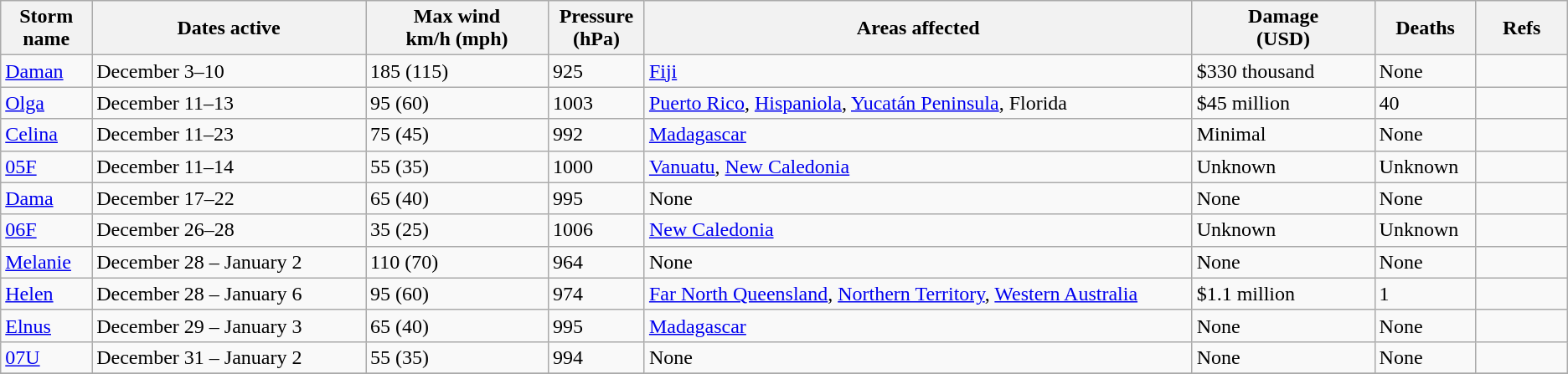<table class="wikitable sortable">
<tr>
<th width="5%">Storm name</th>
<th width="15%">Dates active</th>
<th width="10%">Max wind<br>km/h (mph)</th>
<th width="5%">Pressure<br>(hPa)</th>
<th width="30%">Areas affected</th>
<th width="10%">Damage<br>(USD)</th>
<th width="5%">Deaths</th>
<th width="5%">Refs</th>
</tr>
<tr>
<td><a href='#'>Daman</a></td>
<td>December 3–10</td>
<td>185 (115)</td>
<td>925</td>
<td><a href='#'>Fiji</a></td>
<td>$330 thousand</td>
<td>None</td>
<td></td>
</tr>
<tr>
<td><a href='#'>Olga</a></td>
<td>December 11–13</td>
<td>95 (60)</td>
<td>1003</td>
<td><a href='#'>Puerto Rico</a>, <a href='#'>Hispaniola</a>, <a href='#'>Yucatán Peninsula</a>, Florida</td>
<td>$45 million</td>
<td>40</td>
<td></td>
</tr>
<tr>
<td><a href='#'>Celina</a></td>
<td>December 11–23</td>
<td>75 (45)</td>
<td>992</td>
<td><a href='#'>Madagascar</a></td>
<td>Minimal</td>
<td>None</td>
<td></td>
</tr>
<tr>
<td><a href='#'>05F</a></td>
<td>December 11–14</td>
<td>55 (35)</td>
<td>1000</td>
<td><a href='#'>Vanuatu</a>, <a href='#'>New Caledonia</a></td>
<td>Unknown</td>
<td>Unknown</td>
<td></td>
</tr>
<tr>
<td><a href='#'>Dama</a></td>
<td>December 17–22</td>
<td>65 (40)</td>
<td>995</td>
<td>None</td>
<td>None</td>
<td>None</td>
<td></td>
</tr>
<tr>
<td><a href='#'>06F</a></td>
<td>December 26–28</td>
<td>35 (25)</td>
<td>1006</td>
<td><a href='#'>New Caledonia</a></td>
<td>Unknown</td>
<td>Unknown</td>
<td></td>
</tr>
<tr>
<td><a href='#'>Melanie</a></td>
<td>December 28 – January 2</td>
<td>110 (70)</td>
<td>964</td>
<td>None</td>
<td>None</td>
<td>None</td>
<td></td>
</tr>
<tr>
<td><a href='#'>Helen</a></td>
<td>December 28 – January 6</td>
<td>95 (60)</td>
<td>974</td>
<td><a href='#'>Far North Queensland</a>, <a href='#'>Northern Territory</a>, <a href='#'>Western Australia</a></td>
<td>$1.1 million</td>
<td>1</td>
<td></td>
</tr>
<tr>
<td><a href='#'>Elnus</a></td>
<td>December 29 – January 3</td>
<td>65 (40)</td>
<td>995</td>
<td><a href='#'>Madagascar</a></td>
<td>None</td>
<td>None</td>
<td></td>
</tr>
<tr>
<td><a href='#'>07U</a></td>
<td>December 31 – January 2</td>
<td>55 (35)</td>
<td>994</td>
<td>None</td>
<td>None</td>
<td>None</td>
<td></td>
</tr>
<tr>
</tr>
</table>
